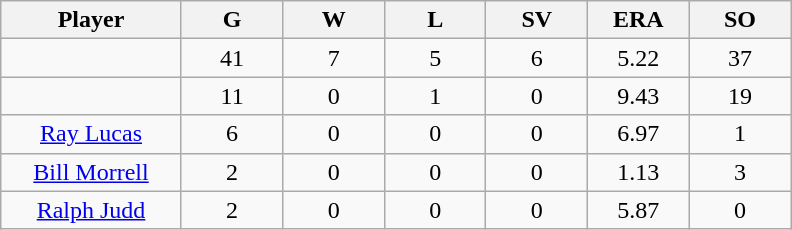<table class="wikitable sortable">
<tr>
<th bgcolor="#DDDDFF" width="16%">Player</th>
<th bgcolor="#DDDDFF" width="9%">G</th>
<th bgcolor="#DDDDFF" width="9%">W</th>
<th bgcolor="#DDDDFF" width="9%">L</th>
<th bgcolor="#DDDDFF" width="9%">SV</th>
<th bgcolor="#DDDDFF" width="9%">ERA</th>
<th bgcolor="#DDDDFF" width="9%">SO</th>
</tr>
<tr align="center">
<td></td>
<td>41</td>
<td>7</td>
<td>5</td>
<td>6</td>
<td>5.22</td>
<td>37</td>
</tr>
<tr align="center">
<td></td>
<td>11</td>
<td>0</td>
<td>1</td>
<td>0</td>
<td>9.43</td>
<td>19</td>
</tr>
<tr align=center>
<td><a href='#'>Ray Lucas</a></td>
<td>6</td>
<td>0</td>
<td>0</td>
<td>0</td>
<td>6.97</td>
<td>1</td>
</tr>
<tr align=center>
<td><a href='#'>Bill Morrell</a></td>
<td>2</td>
<td>0</td>
<td>0</td>
<td>0</td>
<td>1.13</td>
<td>3</td>
</tr>
<tr align=center>
<td><a href='#'>Ralph Judd</a></td>
<td>2</td>
<td>0</td>
<td>0</td>
<td>0</td>
<td>5.87</td>
<td>0</td>
</tr>
</table>
